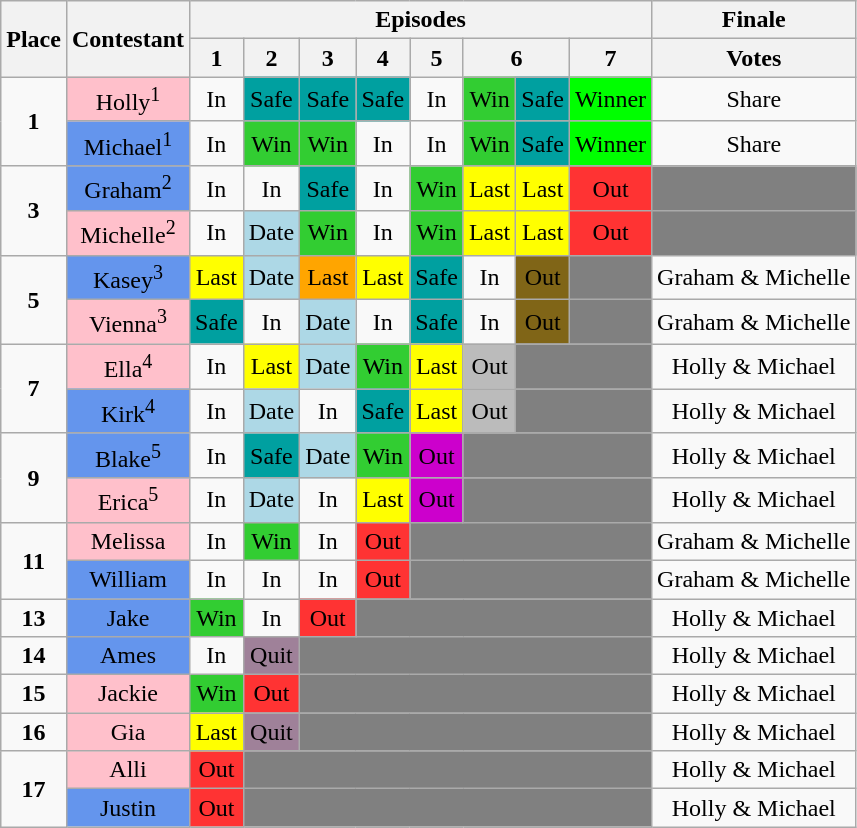<table class="wikitable" style="text-align:center">
<tr>
<th rowspan=2>Place</th>
<th rowspan=2>Contestant</th>
<th colspan=8>Episodes</th>
<th>Finale</th>
</tr>
<tr>
<th>1</th>
<th>2</th>
<th>3</th>
<th>4</th>
<th>5</th>
<th colspan=2>6</th>
<th>7</th>
<th>Votes</th>
</tr>
<tr>
<td rowspan=2><strong>1</strong></td>
<td bgcolor="#FFC0CB">Holly<sup>1</sup></td>
<td>In</td>
<td bgcolor="#00A0A0">Safe</td>
<td bgcolor="#00A0A0">Safe</td>
<td bgcolor="#00A0A0">Safe</td>
<td>In</td>
<td bgcolor="#32CD32">Win</td>
<td bgcolor="#00A0A0">Safe</td>
<td bgcolor="00FF00">Winner</td>
<td>Share</td>
</tr>
<tr>
<td bgcolor="6495ED">Michael<sup>1</sup></td>
<td>In</td>
<td bgcolor="#32CD32">Win</td>
<td bgcolor="#32CD32">Win</td>
<td>In</td>
<td>In</td>
<td bgcolor="#32CD32">Win</td>
<td bgcolor="#00A0A0">Safe</td>
<td bgcolor="00FF00">Winner</td>
<td>Share</td>
</tr>
<tr>
<td rowspan=2><strong>3</strong></td>
<td bgcolor="#6495ED">Graham<sup>2</sup></td>
<td>In</td>
<td>In</td>
<td bgcolor="#00A0A0">Safe</td>
<td>In</td>
<td bgcolor="#32CD32">Win</td>
<td bgcolor="#FFFF00">Last</td>
<td bgcolor="#FFFF00">Last</td>
<td bgcolor="#FF3333">Out</td>
<td bgcolor="808080" colspan=1></td>
</tr>
<tr>
<td bgcolor="#FFC0CB">Michelle<sup>2</sup></td>
<td>In</td>
<td bgcolor="ADD8E6">Date</td>
<td bgcolor="#32CD32">Win</td>
<td>In</td>
<td bgcolor="#32CD32">Win</td>
<td bgcolor="#FFFF00">Last</td>
<td bgcolor="#FFFF00">Last</td>
<td bgcolor="#FF3333">Out</td>
<td bgcolor="808080" colspan=1></td>
</tr>
<tr>
<td rowspan=2><strong>5</strong></td>
<td bgcolor="6495ED">Kasey<sup>3</sup></td>
<td bgcolor="#FFFF00">Last</td>
<td bgcolor="ADD8E6">Date</td>
<td bgcolor="#FFA500">Last</td>
<td bgcolor="#FFFF00">Last</td>
<td bgcolor="#00A0A0">Safe</td>
<td>In</td>
<td bgcolor="#806517">Out</td>
<td bgcolor="808080" colspan=1></td>
<td>Graham & Michelle</td>
</tr>
<tr>
<td bgcolor="#FFC0CB">Vienna<sup>3</sup></td>
<td bgcolor="#00A0A0">Safe</td>
<td>In</td>
<td bgcolor="#ADD8E6">Date</td>
<td>In</td>
<td bgcolor="#00A0A0">Safe</td>
<td>In</td>
<td bgcolor="#806517">Out</td>
<td bgcolor="808080" colspan=1></td>
<td>Graham & Michelle</td>
</tr>
<tr>
<td rowspan=2><strong>7</strong></td>
<td bgcolor="#FFC0CB">Ella<sup>4</sup></td>
<td>In</td>
<td bgcolor="#FFFF00">Last</td>
<td bgcolor="#ADD8E6">Date</td>
<td bgcolor="#32CD32">Win</td>
<td bgcolor="#FFFF00">Last</td>
<td bgcolor="#BBBBBB">Out</td>
<td bgcolor="808080" colspan=2></td>
<td>Holly & Michael</td>
</tr>
<tr>
<td bgcolor="6495ED">Kirk<sup>4</sup></td>
<td>In</td>
<td bgcolor="ADD8E6">Date</td>
<td>In</td>
<td bgcolor="#00A0A0">Safe</td>
<td bgcolor="#FFFF00">Last</td>
<td bgcolor="#BBBBBB">Out</td>
<td bgcolor="808080" colspan=2></td>
<td>Holly & Michael</td>
</tr>
<tr>
<td rowspan=2><strong>9</strong></td>
<td bgcolor="#6495ED">Blake<sup>5</sup></td>
<td>In</td>
<td bgcolor="#00A0A0">Safe</td>
<td bgcolor="#ADD8E6">Date</td>
<td bgcolor="#32CD32">Win</td>
<td bgcolor="CC00CC">Out</td>
<td bgcolor="808080" colspan=3></td>
<td>Holly & Michael</td>
</tr>
<tr>
<td bgcolor="#FFC0CB">Erica<sup>5</sup></td>
<td>In</td>
<td bgcolor="ADD8E6">Date</td>
<td>In</td>
<td bgcolor="#FFFF00">Last</td>
<td bgcolor="CC00CC">Out</td>
<td bgcolor="808080" colspan=3></td>
<td>Holly & Michael</td>
</tr>
<tr>
<td rowspan=2><strong>11</strong></td>
<td bgcolor="#FFC0CB">Melissa</td>
<td>In</td>
<td bgcolor="#32CD32">Win</td>
<td>In</td>
<td bgcolor="#FF3333">Out</td>
<td bgcolor="808080" colspan=4></td>
<td>Graham & Michelle</td>
</tr>
<tr>
<td bgcolor="6495ED">William</td>
<td>In</td>
<td>In</td>
<td>In</td>
<td bgcolor="#FF3333">Out</td>
<td bgcolor="808080" colspan=4></td>
<td>Graham & Michelle</td>
</tr>
<tr>
<td><strong>13</strong></td>
<td bgcolor="#6495ED">Jake</td>
<td bgcolor="#32CD32">Win</td>
<td>In</td>
<td bgcolor="#FF3333">Out</td>
<td bgcolor="808080" colspan=5></td>
<td>Holly & Michael</td>
</tr>
<tr>
<td><strong>14</strong></td>
<td bgcolor="#6495ED">Ames</td>
<td>In</td>
<td bgcolor="#9F8199">Quit</td>
<td bgcolor="808080" colspan=6></td>
<td>Holly & Michael</td>
</tr>
<tr>
<td><strong>15</strong></td>
<td bgcolor="#FFC0CB">Jackie</td>
<td bgcolor="#32CD32">Win</td>
<td bgcolor="#FF3333">Out</td>
<td bgcolor="808080" colspan=6></td>
<td>Holly & Michael</td>
</tr>
<tr>
<td><strong>16</strong></td>
<td bgcolor="#FFC0CB">Gia</td>
<td bgcolor="#FFFF00">Last</td>
<td bgcolor="#9F8199">Quit</td>
<td bgcolor="808080" colspan=6></td>
<td>Holly & Michael</td>
</tr>
<tr>
<td rowspan=2><strong>17</strong></td>
<td bgcolor="FFC0CB">Alli</td>
<td bgcolor="#FF3333">Out</td>
<td bgcolor="808080" colspan=7></td>
<td>Holly & Michael</td>
</tr>
<tr>
<td bgcolor="6495ED">Justin</td>
<td bgcolor="#FF3333">Out</td>
<td bgcolor="808080" colspan=7></td>
<td>Holly & Michael</td>
</tr>
</table>
